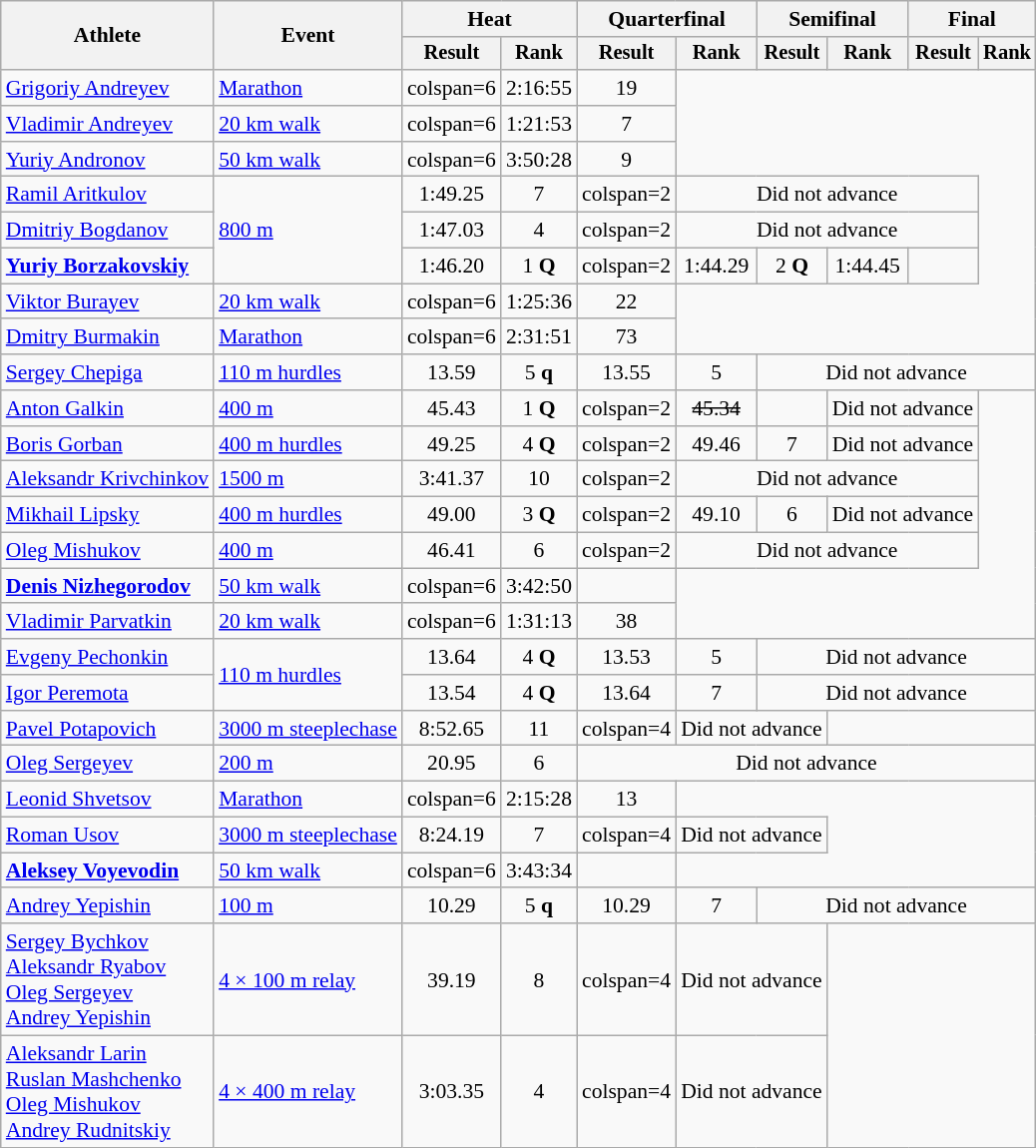<table class=wikitable style="font-size:90%">
<tr>
<th rowspan="2">Athlete</th>
<th rowspan="2">Event</th>
<th colspan="2">Heat</th>
<th colspan="2">Quarterfinal</th>
<th colspan="2">Semifinal</th>
<th colspan="2">Final</th>
</tr>
<tr style="font-size:95%">
<th>Result</th>
<th>Rank</th>
<th>Result</th>
<th>Rank</th>
<th>Result</th>
<th>Rank</th>
<th>Result</th>
<th>Rank</th>
</tr>
<tr align=center>
<td align=left><a href='#'>Grigoriy Andreyev</a></td>
<td align=left><a href='#'>Marathon</a></td>
<td>colspan=6 </td>
<td>2:16:55</td>
<td>19</td>
</tr>
<tr align=center>
<td align=left><a href='#'>Vladimir Andreyev</a></td>
<td align=left><a href='#'>20 km walk</a></td>
<td>colspan=6 </td>
<td>1:21:53</td>
<td>7</td>
</tr>
<tr align=center>
<td align=left><a href='#'>Yuriy Andronov</a></td>
<td align=left><a href='#'>50 km walk</a></td>
<td>colspan=6 </td>
<td>3:50:28</td>
<td>9</td>
</tr>
<tr align=center>
<td align=left><a href='#'>Ramil Aritkulov</a></td>
<td align=left rowspan=3><a href='#'>800 m</a></td>
<td>1:49.25</td>
<td>7</td>
<td>colspan=2 </td>
<td colspan=4>Did not advance</td>
</tr>
<tr align=center>
<td align=left><a href='#'>Dmitriy Bogdanov</a></td>
<td>1:47.03</td>
<td>4</td>
<td>colspan=2 </td>
<td colspan=4>Did not advance</td>
</tr>
<tr align=center>
<td align=left><strong><a href='#'>Yuriy Borzakovskiy</a></strong></td>
<td>1:46.20</td>
<td>1 <strong>Q</strong></td>
<td>colspan=2 </td>
<td>1:44.29</td>
<td>2 <strong>Q</strong></td>
<td>1:44.45</td>
<td></td>
</tr>
<tr align=center>
<td align=left><a href='#'>Viktor Burayev</a></td>
<td align=left><a href='#'>20 km walk</a></td>
<td>colspan=6 </td>
<td>1:25:36</td>
<td>22</td>
</tr>
<tr align=center>
<td align=left><a href='#'>Dmitry Burmakin</a></td>
<td align=left><a href='#'>Marathon</a></td>
<td>colspan=6 </td>
<td>2:31:51</td>
<td>73</td>
</tr>
<tr align=center>
<td align=left><a href='#'>Sergey Chepiga</a></td>
<td align=left><a href='#'>110 m hurdles</a></td>
<td>13.59</td>
<td>5 <strong>q</strong></td>
<td>13.55</td>
<td>5</td>
<td colspan=4>Did not advance</td>
</tr>
<tr align=center>
<td align=left><a href='#'>Anton Galkin</a></td>
<td align=left><a href='#'>400 m</a></td>
<td>45.43</td>
<td>1 <strong>Q</strong></td>
<td>colspan=2 </td>
<td><s>45.34</s></td>
<td></td>
<td colspan=2>Did not advance</td>
</tr>
<tr align=center>
<td align=left><a href='#'>Boris Gorban</a></td>
<td align=left><a href='#'>400 m hurdles</a></td>
<td>49.25</td>
<td>4 <strong>Q</strong></td>
<td>colspan=2 </td>
<td>49.46</td>
<td>7</td>
<td colspan=2>Did not advance</td>
</tr>
<tr align=center>
<td align=left><a href='#'>Aleksandr Krivchinkov</a></td>
<td align=left><a href='#'>1500 m</a></td>
<td>3:41.37</td>
<td>10</td>
<td>colspan=2 </td>
<td colspan=4>Did not advance</td>
</tr>
<tr align=center>
<td align=left><a href='#'>Mikhail Lipsky</a></td>
<td align=left><a href='#'>400 m hurdles</a></td>
<td>49.00</td>
<td>3 <strong>Q</strong></td>
<td>colspan=2 </td>
<td>49.10</td>
<td>6</td>
<td colspan=2>Did not advance</td>
</tr>
<tr align=center>
<td align=left><a href='#'>Oleg Mishukov</a></td>
<td align=left><a href='#'>400 m</a></td>
<td>46.41</td>
<td>6</td>
<td>colspan=2 </td>
<td colspan=4>Did not advance</td>
</tr>
<tr align=center>
<td align=left><strong><a href='#'>Denis Nizhegorodov</a></strong></td>
<td align=left><a href='#'>50 km walk</a></td>
<td>colspan=6 </td>
<td>3:42:50</td>
<td></td>
</tr>
<tr align=center>
<td align=left><a href='#'>Vladimir Parvatkin</a></td>
<td align=left><a href='#'>20 km walk</a></td>
<td>colspan=6 </td>
<td>1:31:13</td>
<td>38</td>
</tr>
<tr align=center>
<td align=left><a href='#'>Evgeny Pechonkin</a></td>
<td align=left rowspan=2><a href='#'>110 m hurdles</a></td>
<td>13.64</td>
<td>4 <strong>Q</strong></td>
<td>13.53</td>
<td>5</td>
<td colspan=4>Did not advance</td>
</tr>
<tr align=center>
<td align=left><a href='#'>Igor Peremota</a></td>
<td>13.54</td>
<td>4 <strong>Q</strong></td>
<td>13.64</td>
<td>7</td>
<td colspan=4>Did not advance</td>
</tr>
<tr align=center>
<td align=left><a href='#'>Pavel Potapovich</a></td>
<td align=left><a href='#'>3000 m steeplechase</a></td>
<td>8:52.65</td>
<td>11</td>
<td>colspan=4 </td>
<td colspan=2>Did not advance</td>
</tr>
<tr align=center>
<td align=left><a href='#'>Oleg Sergeyev</a></td>
<td align=left><a href='#'>200 m</a></td>
<td>20.95</td>
<td>6</td>
<td colspan=6>Did not advance</td>
</tr>
<tr align=center>
<td align=left><a href='#'>Leonid Shvetsov</a></td>
<td align=left><a href='#'>Marathon</a></td>
<td>colspan=6 </td>
<td>2:15:28</td>
<td>13</td>
</tr>
<tr align=center>
<td align=left><a href='#'>Roman Usov</a></td>
<td align=left><a href='#'>3000 m steeplechase</a></td>
<td>8:24.19</td>
<td>7</td>
<td>colspan=4 </td>
<td colspan=2>Did not advance</td>
</tr>
<tr align=center>
<td align=left><strong><a href='#'>Aleksey Voyevodin</a></strong></td>
<td align=left><a href='#'>50 km walk</a></td>
<td>colspan=6 </td>
<td>3:43:34</td>
<td></td>
</tr>
<tr align=center>
<td align=left><a href='#'>Andrey Yepishin</a></td>
<td align=left><a href='#'>100 m</a></td>
<td>10.29</td>
<td>5 <strong>q</strong></td>
<td>10.29</td>
<td>7</td>
<td colspan=4>Did not advance</td>
</tr>
<tr align=center>
<td align=left><a href='#'>Sergey Bychkov</a><br><a href='#'>Aleksandr Ryabov</a><br><a href='#'>Oleg Sergeyev</a><br><a href='#'>Andrey Yepishin</a></td>
<td align=left><a href='#'>4 × 100 m relay</a></td>
<td>39.19</td>
<td>8</td>
<td>colspan=4 </td>
<td colspan=2>Did not advance</td>
</tr>
<tr align=center>
<td align=left><a href='#'>Aleksandr Larin</a><br><a href='#'>Ruslan Mashchenko</a><br><a href='#'>Oleg Mishukov</a><br><a href='#'>Andrey Rudnitskiy</a></td>
<td align=left><a href='#'>4 × 400 m relay</a></td>
<td>3:03.35</td>
<td>4</td>
<td>colspan=4 </td>
<td colspan=2>Did not advance</td>
</tr>
</table>
